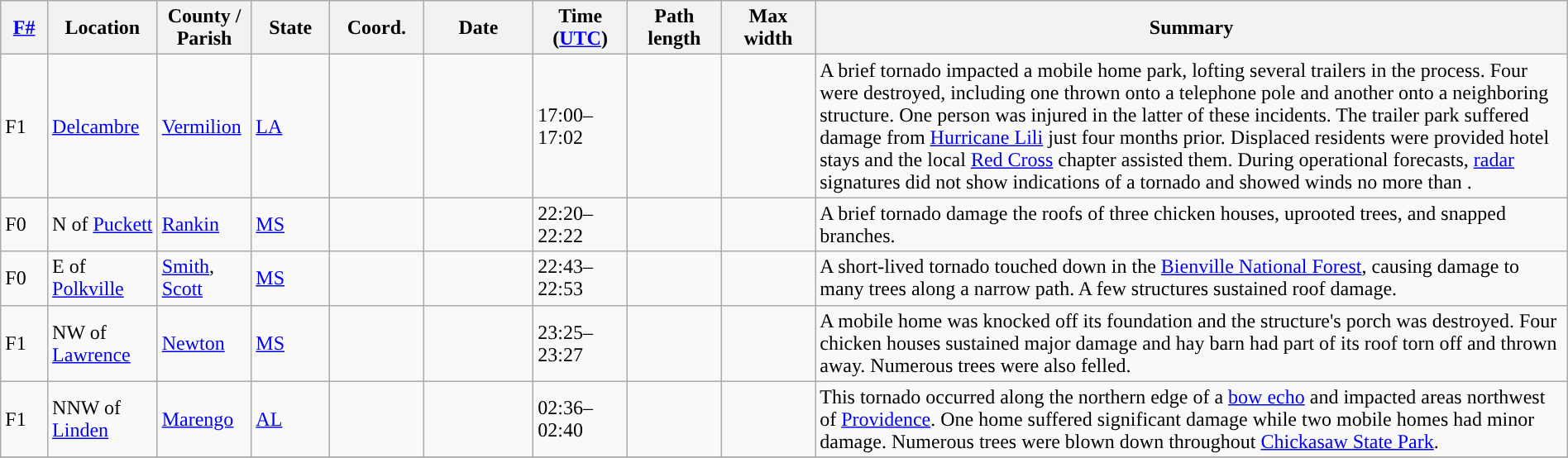<table class="wikitable sortable" style="width:100%;">
<tr>
<th scope="col" width="3%" align="center"><a href='#'>F#</a></th>
<th scope="col" width="7%" align="center" class="unsortable">Location</th>
<th scope="col" width="6%" align="center" class="unsortable">County / Parish</th>
<th scope="col" width="5%" align="center">State</th>
<th scope="col" width="6%" align="center">Coord.</th>
<th scope="col" width="7%" align="center">Date</th>
<th scope="col" width="6%" align="center">Time (<a href='#'>UTC</a>)</th>
<th scope="col" width="6%" align="center">Path length</th>
<th scope="col" width="6%" align="center">Max width</th>
<th scope="col" width="48%" class="unsortable" align="center">Summary</th>
</tr>
<tr>
<td>F1</td>
<td><a href='#'>Delcambre</a></td>
<td><a href='#'>Vermilion</a></td>
<td><a href='#'>LA</a></td>
<td></td>
<td></td>
<td>17:00–17:02</td>
<td></td>
<td></td>
<td>A brief tornado impacted a mobile home park, lofting several trailers in the process. Four were destroyed, including one thrown  onto a telephone pole and another onto a neighboring structure. One person was injured in the latter of these incidents. The trailer park suffered damage from <a href='#'>Hurricane Lili</a> just four months prior. Displaced residents were provided hotel stays and the local <a href='#'>Red Cross</a> chapter assisted them. During operational forecasts, <a href='#'>radar</a> signatures did not show indications of a tornado and showed winds no more than .</td>
</tr>
<tr>
<td>F0</td>
<td>N of <a href='#'>Puckett</a></td>
<td><a href='#'>Rankin</a></td>
<td><a href='#'>MS</a></td>
<td></td>
<td></td>
<td>22:20–22:22</td>
<td></td>
<td></td>
<td>A brief tornado damage the roofs of three chicken houses, uprooted trees, and snapped branches.</td>
</tr>
<tr>
<td>F0</td>
<td>E of <a href='#'>Polkville</a></td>
<td><a href='#'>Smith</a>, <a href='#'>Scott</a></td>
<td><a href='#'>MS</a></td>
<td></td>
<td></td>
<td>22:43–22:53</td>
<td></td>
<td></td>
<td>A short-lived tornado touched down in the <a href='#'>Bienville National Forest</a>, causing damage to many trees along a narrow path. A few structures sustained roof damage.</td>
</tr>
<tr>
<td>F1</td>
<td>NW of <a href='#'>Lawrence</a></td>
<td><a href='#'>Newton</a></td>
<td><a href='#'>MS</a></td>
<td></td>
<td></td>
<td>23:25–23:27</td>
<td></td>
<td></td>
<td>A mobile home was knocked off its foundation and the structure's porch was destroyed. Four chicken houses sustained major damage and hay barn had part of its roof torn off and thrown  away. Numerous trees were also felled.</td>
</tr>
<tr>
<td>F1</td>
<td>NNW of <a href='#'>Linden</a></td>
<td><a href='#'>Marengo</a></td>
<td><a href='#'>AL</a></td>
<td></td>
<td></td>
<td>02:36–02:40</td>
<td></td>
<td></td>
<td>This tornado occurred along the northern edge of a <a href='#'>bow echo</a> and impacted areas northwest of <a href='#'>Providence</a>. One home suffered significant damage while two mobile homes had minor damage. Numerous trees were blown down throughout <a href='#'>Chickasaw State Park</a>.</td>
</tr>
<tr>
</tr>
</table>
